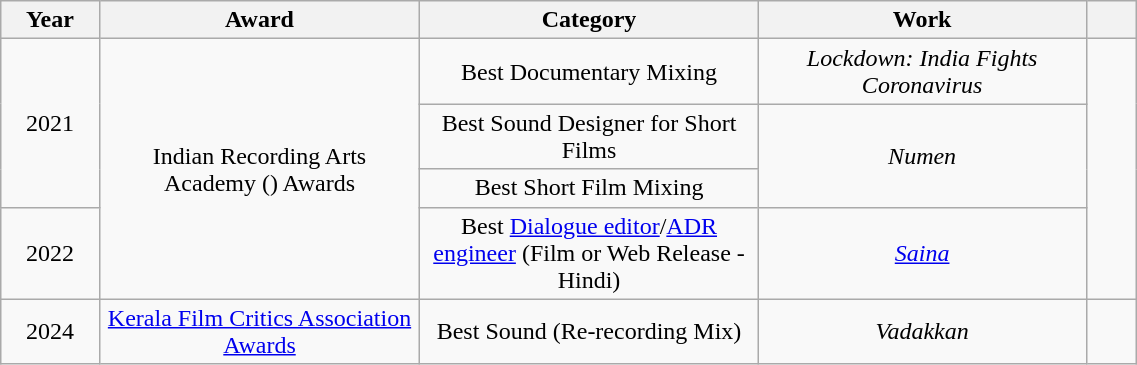<table class="wikitable plainrowheaders" style="width:60%; text-align: center;">
<tr>
<th scope="col" style="width:1%;">Year</th>
<th scope="col" style="width:5%;">Award</th>
<th scope="col" style="width:5%;">Category</th>
<th scope="col" style="width:5%;">Work</th>
<th scope="col" style="width:1%;"></th>
</tr>
<tr>
<td rowspan="3">2021</td>
<td rowspan="4">Indian Recording Arts Academy () Awards</td>
<td>Best Documentary Mixing</td>
<td><em>Lockdown: India Fights Coronavirus</em></td>
<td rowspan="4"></td>
</tr>
<tr>
<td>Best Sound Designer for Short Films</td>
<td rowspan="2"><em>Numen</em></td>
</tr>
<tr>
<td>Best Short Film Mixing</td>
</tr>
<tr>
<td>2022</td>
<td>Best <a href='#'>Dialogue editor</a>/<a href='#'>ADR engineer</a> (Film or Web Release - Hindi)</td>
<td><em><a href='#'>Saina</a></em></td>
</tr>
<tr>
<td>2024</td>
<td><a href='#'>Kerala Film Critics Association Awards</a></td>
<td>Best Sound (Re-recording Mix)</td>
<td><em>Vadakkan</em></td>
<td></td>
</tr>
</table>
